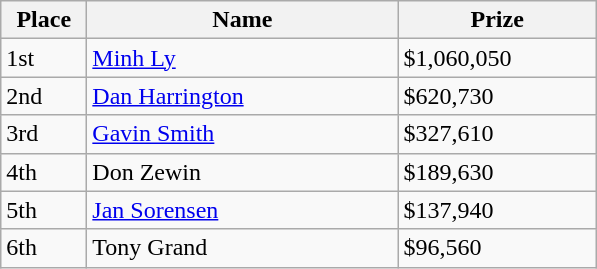<table class="wikitable">
<tr>
<th width="50">Place</th>
<th width="200">Name</th>
<th width="125">Prize</th>
</tr>
<tr>
<td>1st</td>
<td><a href='#'>Minh Ly</a></td>
<td>$1,060,050</td>
</tr>
<tr>
<td>2nd</td>
<td><a href='#'>Dan Harrington</a></td>
<td>$620,730</td>
</tr>
<tr>
<td>3rd</td>
<td><a href='#'>Gavin Smith</a></td>
<td>$327,610</td>
</tr>
<tr>
<td>4th</td>
<td>Don Zewin</td>
<td>$189,630</td>
</tr>
<tr>
<td>5th</td>
<td><a href='#'>Jan Sorensen</a></td>
<td>$137,940</td>
</tr>
<tr>
<td>6th</td>
<td>Tony Grand</td>
<td>$96,560</td>
</tr>
</table>
